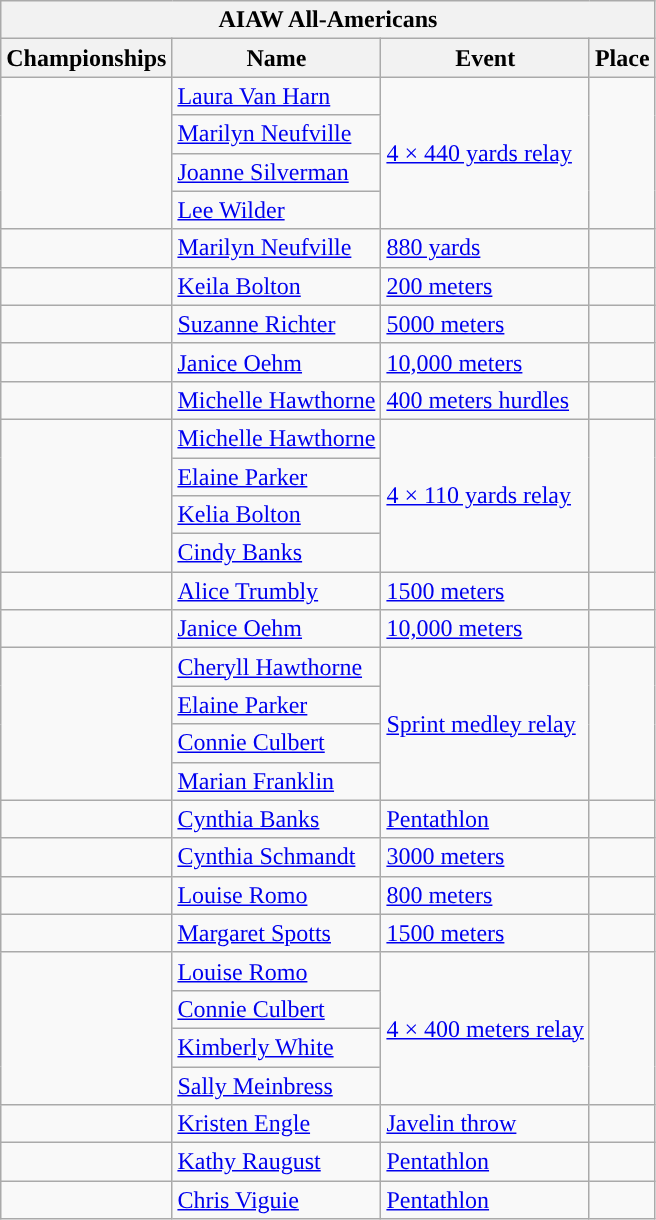<table class="wikitable sortable">
<tr>
<th colspan="5">AIAW All-Americans</th>
</tr>
<tr>
<th scope="col">Championships</th>
<th scope="col">Name</th>
<th scope="col">Event</th>
<th scope="col">Place</th>
</tr>
<tr>
<td rowspan=4></td>
<td><a href='#'>Laura Van Harn</a></td>
<td rowspan=4><a href='#'>4 × 440 yards relay</a></td>
<td rowspan=4></td>
</tr>
<tr>
<td><a href='#'>Marilyn Neufville</a></td>
</tr>
<tr>
<td><a href='#'>Joanne Silverman</a></td>
</tr>
<tr>
<td><a href='#'>Lee Wilder</a></td>
</tr>
<tr>
<td></td>
<td><a href='#'>Marilyn Neufville</a></td>
<td><a href='#'>880 yards</a></td>
<td></td>
</tr>
<tr>
<td></td>
<td><a href='#'>Keila Bolton</a></td>
<td><a href='#'>200 meters</a></td>
<td></td>
</tr>
<tr>
<td></td>
<td><a href='#'>Suzanne Richter</a></td>
<td><a href='#'>5000 meters</a></td>
<td></td>
</tr>
<tr>
<td></td>
<td><a href='#'>Janice Oehm</a></td>
<td><a href='#'>10,000 meters</a></td>
<td></td>
</tr>
<tr>
<td></td>
<td><a href='#'>Michelle Hawthorne</a></td>
<td><a href='#'>400 meters hurdles</a></td>
<td></td>
</tr>
<tr>
<td rowspan=4></td>
<td><a href='#'>Michelle Hawthorne</a></td>
<td rowspan=4><a href='#'>4 × 110 yards relay</a></td>
<td rowspan=4></td>
</tr>
<tr>
<td><a href='#'>Elaine Parker</a></td>
</tr>
<tr>
<td><a href='#'>Kelia Bolton</a></td>
</tr>
<tr>
<td><a href='#'>Cindy Banks</a></td>
</tr>
<tr>
<td></td>
<td><a href='#'>Alice Trumbly</a></td>
<td><a href='#'>1500 meters</a></td>
<td></td>
</tr>
<tr>
<td></td>
<td><a href='#'>Janice Oehm</a></td>
<td><a href='#'>10,000 meters</a></td>
<td></td>
</tr>
<tr>
<td rowspan=4></td>
<td><a href='#'>Cheryll Hawthorne</a></td>
<td rowspan=4><a href='#'>Sprint medley relay</a></td>
<td rowspan=4></td>
</tr>
<tr>
<td><a href='#'>Elaine Parker</a></td>
</tr>
<tr>
<td><a href='#'>Connie Culbert</a></td>
</tr>
<tr>
<td><a href='#'>Marian Franklin</a></td>
</tr>
<tr>
<td></td>
<td><a href='#'>Cynthia Banks</a></td>
<td><a href='#'>Pentathlon</a></td>
<td></td>
</tr>
<tr>
<td></td>
<td><a href='#'>Cynthia Schmandt</a></td>
<td><a href='#'>3000 meters</a></td>
<td></td>
</tr>
<tr>
<td></td>
<td><a href='#'>Louise Romo</a></td>
<td><a href='#'>800 meters</a></td>
<td></td>
</tr>
<tr>
<td></td>
<td><a href='#'>Margaret Spotts</a></td>
<td><a href='#'>1500 meters</a></td>
<td></td>
</tr>
<tr>
<td rowspan=4></td>
<td><a href='#'>Louise Romo</a></td>
<td rowspan=4><a href='#'>4 × 400 meters relay</a></td>
<td rowspan=4></td>
</tr>
<tr>
<td><a href='#'>Connie Culbert</a></td>
</tr>
<tr>
<td><a href='#'>Kimberly White</a></td>
</tr>
<tr>
<td><a href='#'>Sally Meinbress</a></td>
</tr>
<tr>
<td></td>
<td><a href='#'>Kristen Engle</a></td>
<td><a href='#'>Javelin throw</a></td>
<td></td>
</tr>
<tr>
<td></td>
<td><a href='#'>Kathy Raugust</a></td>
<td><a href='#'>Pentathlon</a></td>
<td></td>
</tr>
<tr>
<td></td>
<td><a href='#'>Chris Viguie</a></td>
<td><a href='#'>Pentathlon</a></td>
<td></td>
</tr>
</table>
